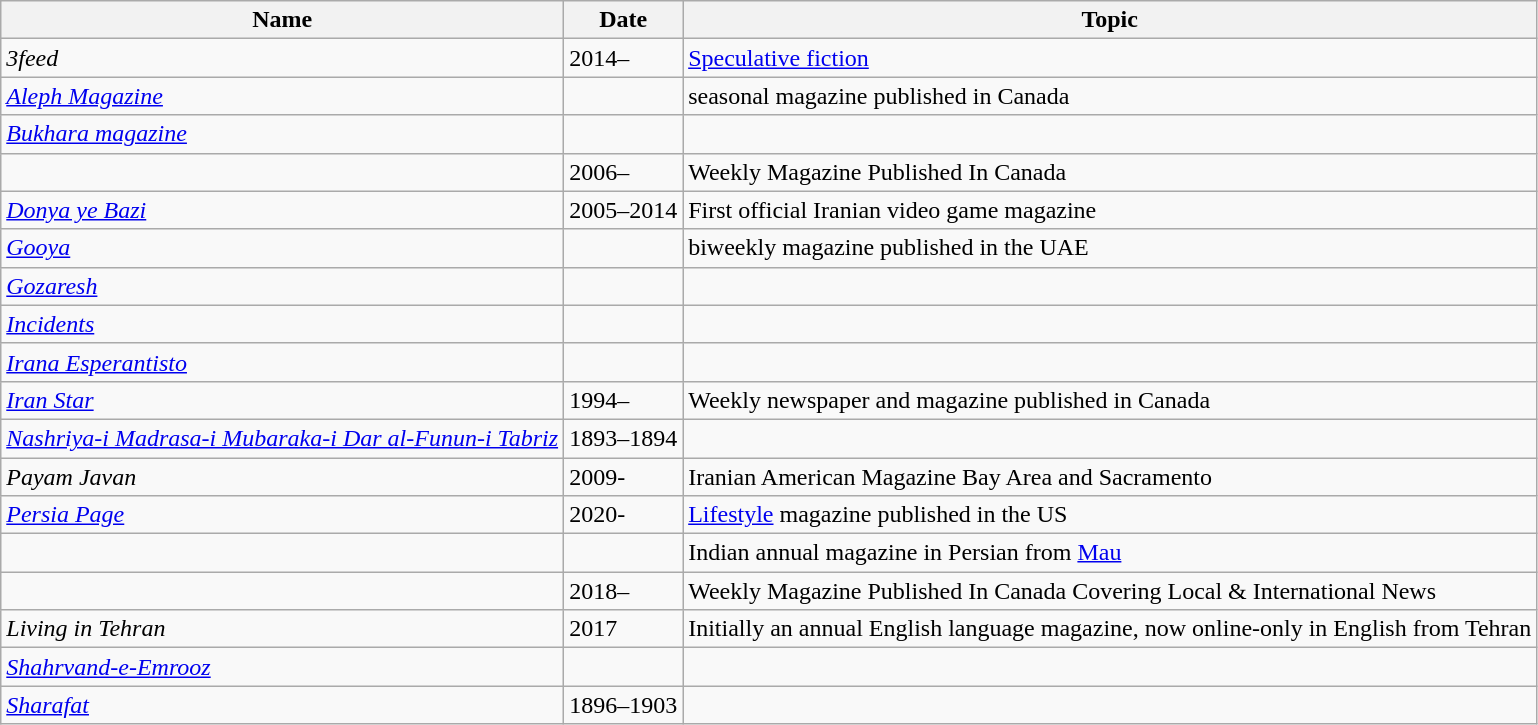<table class="wikitable sortable" bgcolor="white">
<tr>
<th>Name</th>
<th>Date</th>
<th>Topic</th>
</tr>
<tr>
<td><em>3feed</em></td>
<td>2014–</td>
<td><a href='#'>Speculative fiction</a></td>
</tr>
<tr>
<td><em><a href='#'>Aleph Magazine</a></em></td>
<td></td>
<td>seasonal magazine published in Canada</td>
</tr>
<tr>
<td><em><a href='#'>Bukhara magazine</a></em></td>
<td></td>
<td></td>
</tr>
<tr>
<td><em></em></td>
<td>2006–</td>
<td>Weekly Magazine Published In Canada</td>
</tr>
<tr>
<td><em><a href='#'>Donya ye Bazi</a></em></td>
<td>2005–2014</td>
<td>First official Iranian video game magazine</td>
</tr>
<tr>
<td><em><a href='#'>Gooya</a></em></td>
<td></td>
<td>biweekly magazine published in the UAE</td>
</tr>
<tr>
<td><em><a href='#'>Gozaresh</a></em></td>
<td></td>
<td></td>
</tr>
<tr>
<td><em><a href='#'>Incidents</a></em></td>
<td></td>
<td></td>
</tr>
<tr>
<td><em><a href='#'>Irana Esperantisto</a></em></td>
<td></td>
<td></td>
</tr>
<tr>
<td><em><a href='#'>Iran Star</a></em></td>
<td>1994–</td>
<td>Weekly newspaper and magazine published in Canada</td>
</tr>
<tr>
<td><em><a href='#'>Nashriya-i Madrasa-i Mubaraka-i Dar al-Funun-i Tabriz</a></em></td>
<td>1893–1894</td>
<td></td>
</tr>
<tr>
<td><em>Payam Javan</em></td>
<td>2009-</td>
<td>Iranian American Magazine Bay Area and Sacramento</td>
</tr>
<tr>
<td><em><a href='#'>Persia Page</a></em></td>
<td>2020-</td>
<td><a href='#'>Lifestyle</a> magazine published in the US</td>
</tr>
<tr>
<td><em></em></td>
<td></td>
<td>Indian annual magazine in Persian from <a href='#'>Mau</a></td>
</tr>
<tr>
<td><em></em></td>
<td>2018–</td>
<td>Weekly Magazine Published In Canada Covering Local & International News</td>
</tr>
<tr>
<td><em>Living in Tehran</em></td>
<td>2017</td>
<td>Initially an annual English language magazine, now online-only in English from Tehran</td>
</tr>
<tr>
<td><em><a href='#'>Shahrvand-e-Emrooz</a></em></td>
<td></td>
<td></td>
</tr>
<tr>
<td><em><a href='#'>Sharafat</a></em></td>
<td>1896–1903</td>
<td></td>
</tr>
</table>
